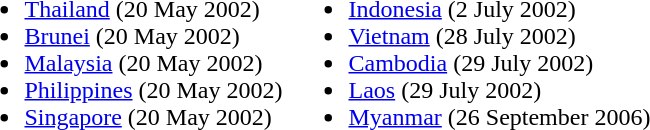<table>
<tr>
<td valign="top"><br><ul><li> <a href='#'>Thailand</a> (20 May 2002)</li><li> <a href='#'>Brunei</a> (20 May 2002)</li><li> <a href='#'>Malaysia</a> (20 May 2002)</li><li> <a href='#'>Philippines</a> (20 May 2002)</li><li> <a href='#'>Singapore</a> (20 May 2002)</li></ul></td>
<td valign="top"><br><ul><li> <a href='#'>Indonesia</a> (2 July 2002)</li><li> <a href='#'>Vietnam</a> (28 July 2002)</li><li> <a href='#'>Cambodia</a> (29 July 2002)</li><li> <a href='#'>Laos</a> (29 July 2002)</li><li> <a href='#'>Myanmar</a> (26 September 2006)</li></ul></td>
</tr>
</table>
